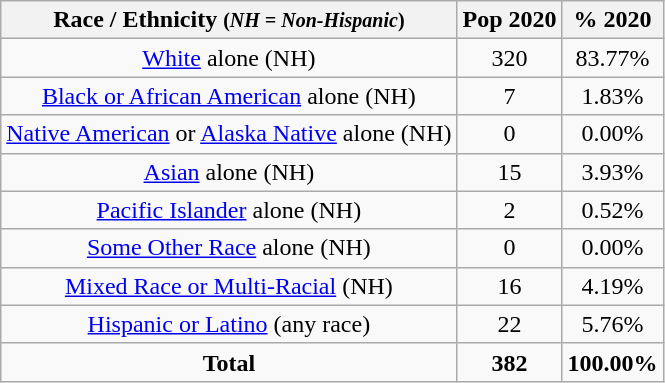<table class="wikitable" style="text-align:center;">
<tr>
<th>Race / Ethnicity <small>(<em>NH = Non-Hispanic</em>)</small></th>
<th>Pop 2020</th>
<th>% 2020</th>
</tr>
<tr>
<td><a href='#'>White</a> alone (NH)</td>
<td>320</td>
<td>83.77%</td>
</tr>
<tr>
<td><a href='#'>Black or African American</a> alone (NH)</td>
<td>7</td>
<td>1.83%</td>
</tr>
<tr>
<td><a href='#'>Native American</a> or <a href='#'>Alaska Native</a> alone (NH)</td>
<td>0</td>
<td>0.00%</td>
</tr>
<tr>
<td><a href='#'>Asian</a> alone (NH)</td>
<td>15</td>
<td>3.93%</td>
</tr>
<tr>
<td><a href='#'>Pacific Islander</a> alone (NH)</td>
<td>2</td>
<td>0.52%</td>
</tr>
<tr>
<td><a href='#'>Some Other Race</a> alone (NH)</td>
<td>0</td>
<td>0.00%</td>
</tr>
<tr>
<td><a href='#'>Mixed Race or Multi-Racial</a> (NH)</td>
<td>16</td>
<td>4.19%</td>
</tr>
<tr>
<td><a href='#'>Hispanic or Latino</a> (any race)</td>
<td>22</td>
<td>5.76%</td>
</tr>
<tr>
<td><strong>Total</strong></td>
<td><strong>382</strong></td>
<td><strong>100.00%</strong></td>
</tr>
</table>
